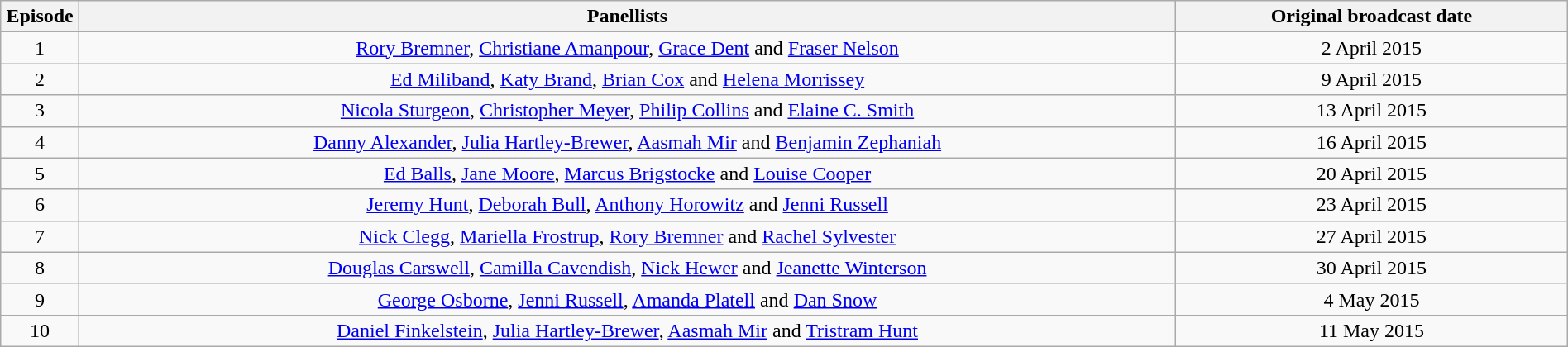<table class="wikitable" style="text-align:center; width:100%;">
<tr>
<th width="5%">Episode</th>
<th width="70%">Panellists</th>
<th width="25%">Original broadcast date</th>
</tr>
<tr>
<td>1</td>
<td><a href='#'>Rory Bremner</a>, <a href='#'>Christiane Amanpour</a>, <a href='#'>Grace Dent</a> and <a href='#'>Fraser Nelson</a></td>
<td>2 April 2015</td>
</tr>
<tr>
<td>2</td>
<td><a href='#'>Ed Miliband</a>, <a href='#'>Katy Brand</a>, <a href='#'>Brian Cox</a> and <a href='#'>Helena Morrissey</a></td>
<td>9 April 2015</td>
</tr>
<tr>
<td>3</td>
<td><a href='#'>Nicola Sturgeon</a>, <a href='#'>Christopher Meyer</a>, <a href='#'>Philip Collins</a> and <a href='#'>Elaine C. Smith</a></td>
<td>13 April 2015</td>
</tr>
<tr>
<td>4</td>
<td><a href='#'>Danny Alexander</a>, <a href='#'>Julia Hartley-Brewer</a>, <a href='#'>Aasmah Mir</a> and <a href='#'>Benjamin Zephaniah</a></td>
<td>16 April 2015</td>
</tr>
<tr>
<td>5</td>
<td><a href='#'>Ed Balls</a>, <a href='#'>Jane Moore</a>, <a href='#'>Marcus Brigstocke</a> and <a href='#'>Louise Cooper</a></td>
<td>20 April 2015</td>
</tr>
<tr>
<td>6</td>
<td><a href='#'>Jeremy Hunt</a>, <a href='#'>Deborah Bull</a>, <a href='#'>Anthony Horowitz</a> and <a href='#'>Jenni Russell</a></td>
<td>23 April 2015</td>
</tr>
<tr>
<td>7</td>
<td><a href='#'>Nick Clegg</a>, <a href='#'>Mariella Frostrup</a>, <a href='#'>Rory Bremner</a> and <a href='#'>Rachel Sylvester</a></td>
<td>27 April 2015</td>
</tr>
<tr>
<td>8</td>
<td><a href='#'>Douglas Carswell</a>, <a href='#'>Camilla Cavendish</a>, <a href='#'>Nick Hewer</a> and <a href='#'>Jeanette Winterson</a></td>
<td>30 April 2015</td>
</tr>
<tr>
<td>9</td>
<td><a href='#'>George Osborne</a>, <a href='#'>Jenni Russell</a>, <a href='#'>Amanda Platell</a> and <a href='#'>Dan Snow</a></td>
<td>4 May 2015</td>
</tr>
<tr>
<td>10</td>
<td><a href='#'>Daniel Finkelstein</a>, <a href='#'>Julia Hartley-Brewer</a>, <a href='#'>Aasmah Mir</a> and <a href='#'>Tristram Hunt</a></td>
<td>11 May 2015</td>
</tr>
</table>
